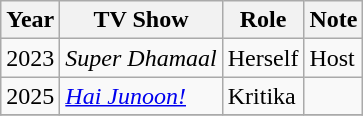<table class="wikitable sortable">
<tr>
<th>Year</th>
<th>TV Show</th>
<th>Role</th>
<th>Note</th>
</tr>
<tr>
<td>2023</td>
<td><em>Super Dhamaal</em></td>
<td>Herself</td>
<td>Host</td>
</tr>
<tr>
<td>2025</td>
<td><em><a href='#'>Hai Junoon!</a></em></td>
<td>Kritika</td>
<td></td>
</tr>
<tr>
</tr>
</table>
